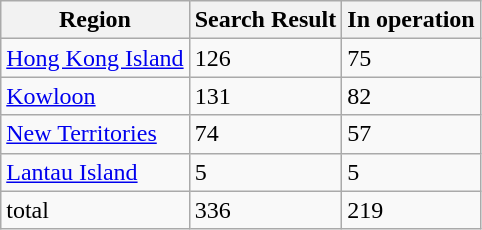<table class="wikitable">
<tr>
<th>Region</th>
<th>Search Result</th>
<th>In operation</th>
</tr>
<tr>
<td><a href='#'>Hong Kong Island</a></td>
<td>126</td>
<td>75</td>
</tr>
<tr>
<td><a href='#'>Kowloon</a></td>
<td>131</td>
<td>82</td>
</tr>
<tr>
<td><a href='#'>New Territories</a></td>
<td>74</td>
<td>57</td>
</tr>
<tr>
<td><a href='#'>Lantau Island</a></td>
<td>5</td>
<td>5</td>
</tr>
<tr>
<td>total</td>
<td>336</td>
<td>219</td>
</tr>
</table>
